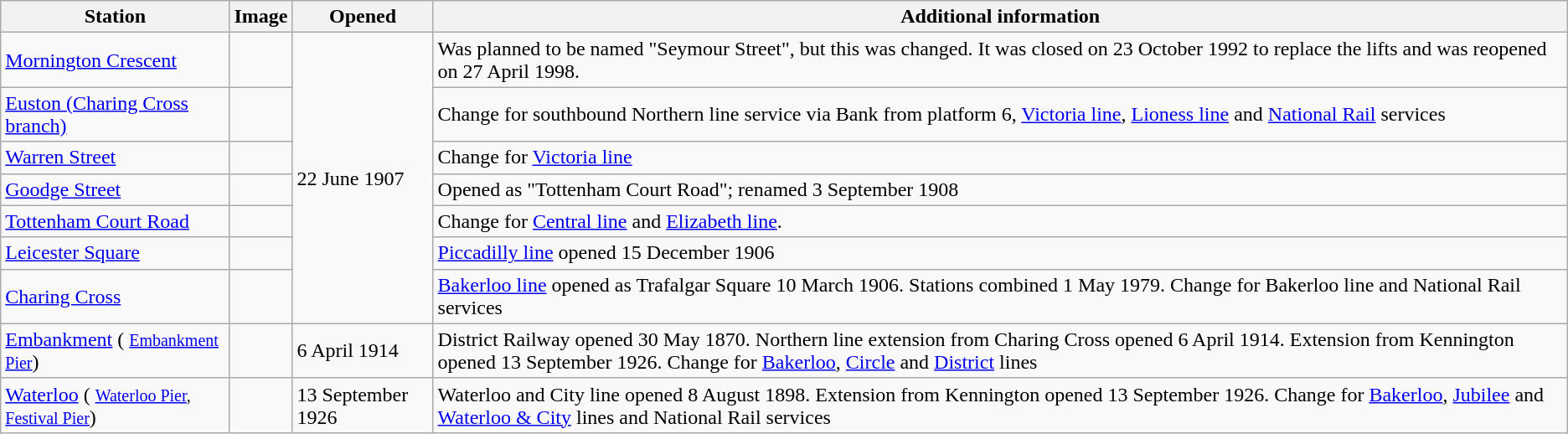<table class="wikitable sortable">
<tr>
<th>Station</th>
<th class=unsortable>Image</th>
<th>Opened</th>
<th>Additional information</th>
</tr>
<tr>
<td><a href='#'>Mornington Crescent</a></td>
<td></td>
<td rowspan="7">22 June 1907</td>
<td>Was planned to be named "Seymour Street", but this was changed. It was closed on 23 October 1992 to replace the lifts and was reopened on 27 April 1998.</td>
</tr>
<tr>
<td><a href='#'>Euston (Charing Cross branch)</a>  </td>
<td></td>
<td>Change for southbound Northern line service via Bank from platform 6, <a href='#'>Victoria line</a>, <a href='#'>Lioness line</a> and <a href='#'>National Rail</a> services</td>
</tr>
<tr>
<td><a href='#'>Warren Street</a></td>
<td></td>
<td>Change for <a href='#'>Victoria line</a></td>
</tr>
<tr>
<td><a href='#'>Goodge Street</a></td>
<td></td>
<td>Opened as "Tottenham Court Road"; renamed 3 September 1908</td>
</tr>
<tr>
<td><a href='#'>Tottenham Court Road</a>  </td>
<td></td>
<td>Change for <a href='#'>Central line</a> and <a href='#'>Elizabeth line</a>.</td>
</tr>
<tr>
<td><a href='#'>Leicester Square</a></td>
<td></td>
<td><a href='#'>Piccadilly line</a> opened 15 December 1906 </td>
</tr>
<tr>
<td><a href='#'>Charing Cross</a> </td>
<td></td>
<td><a href='#'>Bakerloo line</a> opened as Trafalgar Square 10 March 1906. Stations combined 1 May 1979. Change for Bakerloo line and National Rail services</td>
</tr>
<tr>
<td><a href='#'>Embankment</a> ( <small><a href='#'>Embankment Pier</a></small>)</td>
<td></td>
<td>6 April 1914</td>
<td>District Railway opened 30 May 1870. Northern line extension from Charing Cross opened 6 April 1914. Extension from Kennington opened 13 September 1926. Change for <a href='#'>Bakerloo</a>, <a href='#'>Circle</a> and <a href='#'>District</a> lines</td>
</tr>
<tr>
<td><a href='#'>Waterloo</a>  ( <small><a href='#'>Waterloo Pier</a>, <a href='#'>Festival Pier</a></small>)</td>
<td></td>
<td>13 September 1926</td>
<td>Waterloo and City line opened 8 August 1898. Extension from Kennington opened 13 September 1926. Change for <a href='#'>Bakerloo</a>, <a href='#'>Jubilee</a> and <a href='#'>Waterloo & City</a> lines and National Rail services</td>
</tr>
</table>
